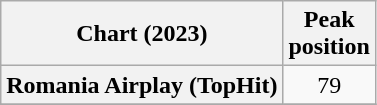<table class="wikitable plainrowheaders" style="text-align:center">
<tr>
<th scope="col">Chart (2023)</th>
<th scope="col">Peak<br>position</th>
</tr>
<tr>
<th scope="row">Romania Airplay (TopHit)</th>
<td>79</td>
</tr>
<tr>
</tr>
</table>
